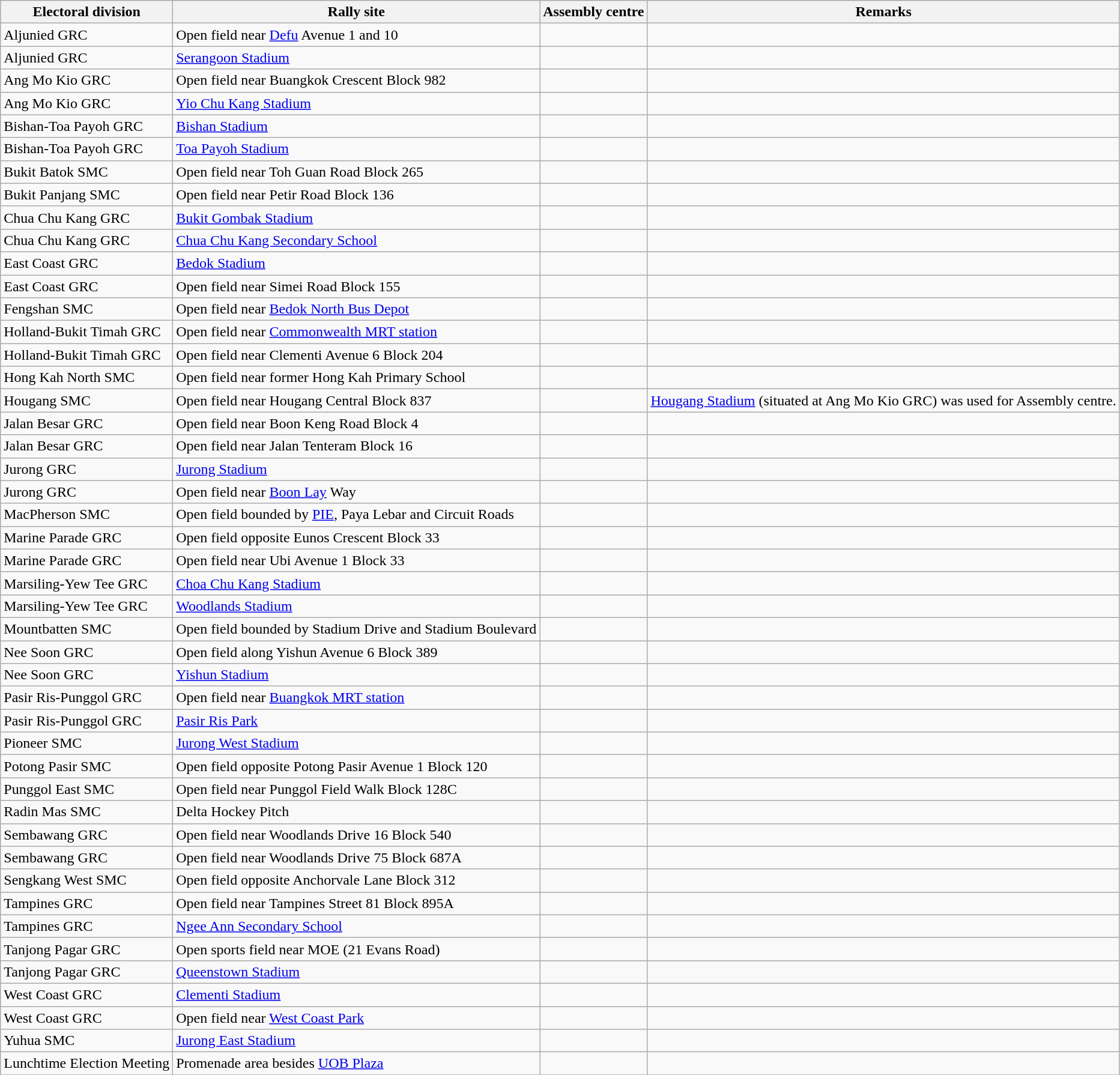<table class="wikitable collapsible collapsed sortable" style="margin-right:auto;">
<tr>
<th>Electoral division</th>
<th>Rally site</th>
<th>Assembly centre</th>
<th>Remarks</th>
</tr>
<tr>
<td>Aljunied GRC</td>
<td>Open field near <a href='#'>Defu</a> Avenue 1 and 10</td>
<td></td>
<td></td>
</tr>
<tr>
<td>Aljunied GRC</td>
<td><a href='#'>Serangoon Stadium</a></td>
<td></td>
<td></td>
</tr>
<tr>
<td>Ang Mo Kio GRC</td>
<td>Open field near Buangkok Crescent Block 982</td>
<td></td>
<td></td>
</tr>
<tr>
<td>Ang Mo Kio GRC</td>
<td><a href='#'>Yio Chu Kang Stadium</a></td>
<td></td>
<td></td>
</tr>
<tr>
<td>Bishan-Toa Payoh GRC</td>
<td><a href='#'>Bishan Stadium</a></td>
<td></td>
<td></td>
</tr>
<tr>
<td>Bishan-Toa Payoh GRC</td>
<td><a href='#'>Toa Payoh Stadium</a></td>
<td></td>
<td></td>
</tr>
<tr>
<td>Bukit Batok SMC</td>
<td>Open field near Toh Guan Road Block 265</td>
<td></td>
<td></td>
</tr>
<tr>
<td>Bukit Panjang SMC</td>
<td>Open field near Petir Road Block 136</td>
<td></td>
<td></td>
</tr>
<tr>
<td>Chua Chu Kang GRC</td>
<td><a href='#'>Bukit Gombak Stadium</a></td>
<td></td>
<td></td>
</tr>
<tr>
<td>Chua Chu Kang GRC</td>
<td><a href='#'>Chua Chu Kang Secondary School</a></td>
<td></td>
<td></td>
</tr>
<tr>
<td>East Coast GRC</td>
<td><a href='#'>Bedok Stadium</a></td>
<td></td>
<td></td>
</tr>
<tr>
<td>East Coast GRC</td>
<td>Open field near Simei Road Block 155</td>
<td></td>
<td></td>
</tr>
<tr>
<td>Fengshan SMC</td>
<td>Open field near <a href='#'>Bedok North Bus Depot</a></td>
<td></td>
<td></td>
</tr>
<tr>
<td>Holland-Bukit Timah GRC</td>
<td>Open field near <a href='#'>Commonwealth MRT station</a></td>
<td></td>
<td></td>
</tr>
<tr>
<td>Holland-Bukit Timah GRC</td>
<td>Open field near Clementi Avenue 6 Block 204</td>
<td></td>
<td></td>
</tr>
<tr>
<td>Hong Kah North SMC</td>
<td>Open field near former Hong Kah Primary School</td>
<td></td>
<td></td>
</tr>
<tr>
<td>Hougang SMC</td>
<td>Open field near Hougang Central Block 837</td>
<td></td>
<td><a href='#'>Hougang Stadium</a> (situated at Ang Mo Kio GRC) was used for Assembly centre.</td>
</tr>
<tr>
<td>Jalan Besar GRC</td>
<td>Open field near Boon Keng Road Block 4</td>
<td></td>
<td></td>
</tr>
<tr>
<td>Jalan Besar GRC</td>
<td>Open field near Jalan Tenteram Block 16</td>
<td></td>
<td></td>
</tr>
<tr>
<td>Jurong GRC</td>
<td><a href='#'>Jurong Stadium</a></td>
<td></td>
<td></td>
</tr>
<tr>
<td>Jurong GRC</td>
<td>Open field near <a href='#'>Boon Lay</a> Way</td>
<td></td>
<td></td>
</tr>
<tr>
<td>MacPherson SMC</td>
<td>Open field bounded by <a href='#'>PIE</a>, Paya Lebar and Circuit Roads</td>
<td></td>
<td></td>
</tr>
<tr>
<td>Marine Parade GRC</td>
<td>Open field opposite Eunos Crescent Block 33</td>
<td></td>
<td></td>
</tr>
<tr>
<td>Marine Parade GRC</td>
<td>Open field near Ubi Avenue 1 Block 33</td>
<td></td>
<td></td>
</tr>
<tr>
<td>Marsiling-Yew Tee GRC</td>
<td><a href='#'>Choa Chu Kang Stadium</a></td>
<td></td>
<td></td>
</tr>
<tr>
<td>Marsiling-Yew Tee GRC</td>
<td><a href='#'>Woodlands Stadium</a></td>
<td></td>
<td></td>
</tr>
<tr>
<td>Mountbatten SMC</td>
<td>Open field bounded by Stadium Drive and Stadium Boulevard</td>
<td></td>
<td></td>
</tr>
<tr>
<td>Nee Soon GRC</td>
<td>Open field along Yishun Avenue 6 Block 389</td>
<td></td>
<td></td>
</tr>
<tr>
<td>Nee Soon GRC</td>
<td><a href='#'>Yishun Stadium</a></td>
<td></td>
<td></td>
</tr>
<tr>
<td>Pasir Ris-Punggol GRC</td>
<td>Open field near <a href='#'>Buangkok MRT station</a></td>
<td></td>
<td></td>
</tr>
<tr>
<td>Pasir Ris-Punggol GRC</td>
<td><a href='#'>Pasir Ris Park</a></td>
<td></td>
<td></td>
</tr>
<tr>
<td>Pioneer SMC</td>
<td><a href='#'>Jurong West Stadium</a></td>
<td></td>
<td></td>
</tr>
<tr>
<td>Potong Pasir SMC</td>
<td>Open field opposite Potong Pasir Avenue 1 Block 120</td>
<td></td>
<td></td>
</tr>
<tr>
<td>Punggol East SMC</td>
<td>Open field near Punggol Field Walk Block 128C</td>
<td></td>
<td></td>
</tr>
<tr>
<td>Radin Mas SMC</td>
<td>Delta Hockey Pitch</td>
<td></td>
<td></td>
</tr>
<tr>
<td>Sembawang GRC</td>
<td>Open field near Woodlands Drive 16 Block 540</td>
<td></td>
<td></td>
</tr>
<tr>
<td>Sembawang GRC</td>
<td>Open field near Woodlands Drive 75 Block 687A</td>
<td></td>
<td></td>
</tr>
<tr>
<td>Sengkang West SMC</td>
<td>Open field opposite Anchorvale Lane Block 312</td>
<td></td>
<td></td>
</tr>
<tr>
<td>Tampines GRC</td>
<td>Open field near Tampines Street 81 Block 895A</td>
<td></td>
<td></td>
</tr>
<tr>
<td>Tampines GRC</td>
<td><a href='#'>Ngee Ann Secondary School</a></td>
<td></td>
<td></td>
</tr>
<tr>
<td>Tanjong Pagar GRC</td>
<td>Open sports field near MOE (21 Evans Road)</td>
<td></td>
<td></td>
</tr>
<tr>
<td>Tanjong Pagar GRC</td>
<td><a href='#'>Queenstown Stadium</a></td>
<td></td>
<td></td>
</tr>
<tr>
<td>West Coast GRC</td>
<td><a href='#'>Clementi Stadium</a></td>
<td></td>
<td></td>
</tr>
<tr>
<td>West Coast GRC</td>
<td>Open field near <a href='#'>West Coast Park</a></td>
<td></td>
<td></td>
</tr>
<tr>
<td>Yuhua SMC</td>
<td><a href='#'>Jurong East Stadium</a></td>
<td></td>
<td></td>
</tr>
<tr>
<td>Lunchtime Election Meeting</td>
<td>Promenade area besides <a href='#'>UOB Plaza</a></td>
<td></td>
<td></td>
</tr>
<tr>
</tr>
</table>
